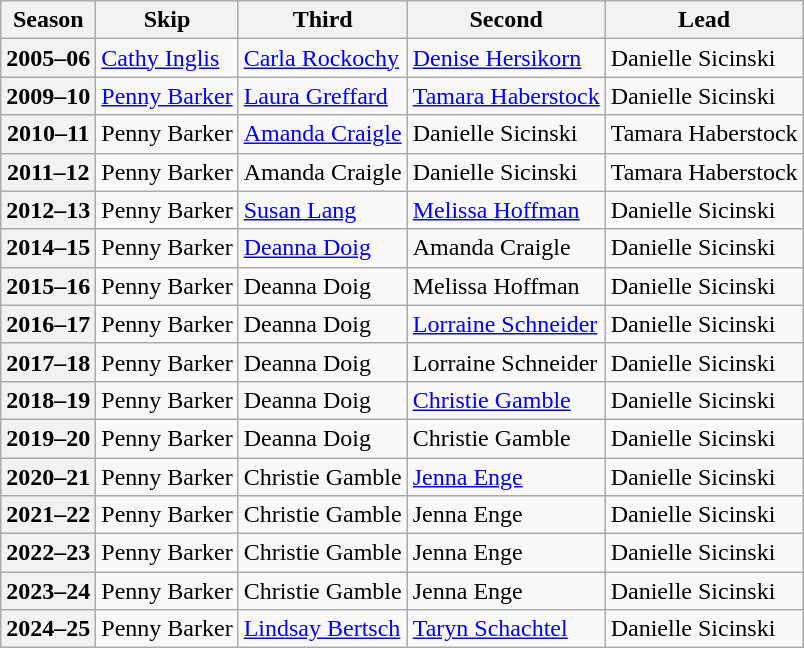<table class="wikitable">
<tr>
<th scope="col">Season</th>
<th scope="col">Skip</th>
<th scope="col">Third</th>
<th scope="col">Second</th>
<th scope="col">Lead</th>
</tr>
<tr>
<th scope="row">2005–06</th>
<td><a href='#'>Cathy Inglis</a></td>
<td><a href='#'>Carla Rockochy</a></td>
<td><a href='#'>Denise Hersikorn</a></td>
<td>Danielle Sicinski</td>
</tr>
<tr>
<th scope="row">2009–10</th>
<td><a href='#'>Penny Barker</a></td>
<td><a href='#'>Laura Greffard</a></td>
<td><a href='#'>Tamara Haberstock</a></td>
<td>Danielle Sicinski</td>
</tr>
<tr>
<th scope="row">2010–11</th>
<td>Penny Barker</td>
<td><a href='#'>Amanda Craigle</a></td>
<td>Danielle Sicinski</td>
<td>Tamara Haberstock</td>
</tr>
<tr>
<th scope="row">2011–12</th>
<td>Penny Barker</td>
<td>Amanda Craigle</td>
<td>Danielle Sicinski</td>
<td>Tamara Haberstock</td>
</tr>
<tr>
<th scope="row">2012–13</th>
<td>Penny Barker</td>
<td><a href='#'>Susan Lang</a></td>
<td><a href='#'>Melissa Hoffman</a></td>
<td>Danielle Sicinski</td>
</tr>
<tr>
<th scope="row">2014–15</th>
<td>Penny Barker</td>
<td><a href='#'>Deanna Doig</a></td>
<td>Amanda Craigle</td>
<td>Danielle Sicinski</td>
</tr>
<tr>
<th scope="row">2015–16</th>
<td>Penny Barker</td>
<td>Deanna Doig</td>
<td>Melissa Hoffman</td>
<td>Danielle Sicinski</td>
</tr>
<tr>
<th scope="row">2016–17</th>
<td>Penny Barker</td>
<td>Deanna Doig</td>
<td><a href='#'>Lorraine Schneider</a></td>
<td>Danielle Sicinski</td>
</tr>
<tr>
<th scope="row">2017–18</th>
<td>Penny Barker</td>
<td>Deanna Doig</td>
<td>Lorraine Schneider</td>
<td>Danielle Sicinski</td>
</tr>
<tr>
<th scope="row">2018–19</th>
<td>Penny Barker</td>
<td>Deanna Doig</td>
<td><a href='#'>Christie Gamble</a></td>
<td>Danielle Sicinski</td>
</tr>
<tr>
<th scope="row">2019–20</th>
<td>Penny Barker</td>
<td>Deanna Doig</td>
<td>Christie Gamble</td>
<td>Danielle Sicinski</td>
</tr>
<tr>
<th scope="row">2020–21</th>
<td>Penny Barker</td>
<td>Christie Gamble</td>
<td><a href='#'>Jenna Enge</a></td>
<td>Danielle Sicinski</td>
</tr>
<tr>
<th scope="row">2021–22</th>
<td>Penny Barker</td>
<td>Christie Gamble</td>
<td>Jenna Enge</td>
<td>Danielle Sicinski</td>
</tr>
<tr>
<th scope="row">2022–23</th>
<td>Penny Barker</td>
<td>Christie Gamble</td>
<td>Jenna Enge</td>
<td>Danielle Sicinski</td>
</tr>
<tr>
<th scope="row">2023–24</th>
<td>Penny Barker</td>
<td>Christie Gamble</td>
<td>Jenna Enge</td>
<td>Danielle Sicinski</td>
</tr>
<tr>
<th scope="row">2024–25</th>
<td>Penny Barker</td>
<td><a href='#'>Lindsay Bertsch</a></td>
<td><a href='#'>Taryn Schachtel</a></td>
<td>Danielle Sicinski</td>
</tr>
</table>
